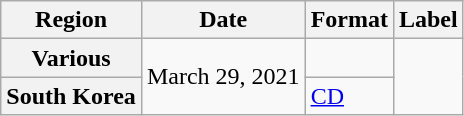<table class="wikitable plainrowheaders">
<tr>
<th>Region</th>
<th>Date</th>
<th>Format</th>
<th>Label</th>
</tr>
<tr>
<th scope="row">Various</th>
<td rowspan="2">March 29, 2021</td>
<td></td>
<td rowspan="2"></td>
</tr>
<tr>
<th scope="row">South Korea</th>
<td><a href='#'>CD</a></td>
</tr>
</table>
